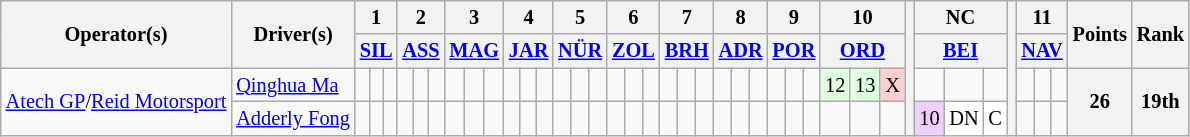<table class="wikitable" style="font-size: 85%">
<tr>
<th rowspan=2>Operator(s)</th>
<th rowspan=2>Driver(s)</th>
<th colspan=3>1</th>
<th colspan=3>2</th>
<th colspan=3>3</th>
<th colspan=3>4</th>
<th colspan=3>5</th>
<th colspan=3>6</th>
<th colspan=3>7</th>
<th colspan=3>8</th>
<th colspan=3>9</th>
<th colspan=3>10</th>
<th rowspan=4></th>
<th colspan=3>NC</th>
<th rowspan=4></th>
<th colspan=3>11</th>
<th rowspan=2>Points</th>
<th rowspan=2>Rank</th>
</tr>
<tr>
<th colspan=3><a href='#'>SIL</a></th>
<th colspan=3><a href='#'>ASS</a></th>
<th colspan=3><a href='#'>MAG</a></th>
<th colspan=3><a href='#'>JAR</a></th>
<th colspan=3><a href='#'>NÜR</a></th>
<th colspan=3><a href='#'>ZOL</a></th>
<th colspan=3><a href='#'>BRH</a></th>
<th colspan=3><a href='#'>ADR</a></th>
<th colspan=3><a href='#'>POR</a></th>
<th colspan=3><a href='#'>ORD</a></th>
<th colspan=3><a href='#'>BEI</a></th>
<th colspan=3><a href='#'>NAV</a></th>
</tr>
<tr>
<td rowspan=2 align=center><a href='#'>Atech GP</a>/<a href='#'>Reid Motorsport</a></td>
<td> <a href='#'>Qinghua Ma</a></td>
<td></td>
<td></td>
<td></td>
<td></td>
<td></td>
<td></td>
<td></td>
<td></td>
<td></td>
<td></td>
<td></td>
<td></td>
<td></td>
<td></td>
<td></td>
<td></td>
<td></td>
<td></td>
<td></td>
<td></td>
<td></td>
<td></td>
<td></td>
<td></td>
<td></td>
<td></td>
<td></td>
<td style="background:#dfffdf;">12</td>
<td style="background:#dfffdf;">13</td>
<td style="background:#ffcfcf;">X</td>
<td></td>
<td></td>
<td></td>
<td></td>
<td></td>
<td></td>
<th rowspan=2>26</th>
<th rowspan=2>19th</th>
</tr>
<tr>
<td> <a href='#'>Adderly Fong</a></td>
<td></td>
<td></td>
<td></td>
<td></td>
<td></td>
<td></td>
<td></td>
<td></td>
<td></td>
<td></td>
<td></td>
<td></td>
<td></td>
<td></td>
<td></td>
<td></td>
<td></td>
<td></td>
<td></td>
<td></td>
<td></td>
<td></td>
<td></td>
<td></td>
<td></td>
<td></td>
<td></td>
<td></td>
<td></td>
<td></td>
<td style="background:#efcfff;">10</td>
<td style="background:#ffffff;">DN</td>
<td style="background:#ffffff;">C</td>
<td></td>
<td></td>
<td></td>
</tr>
</table>
